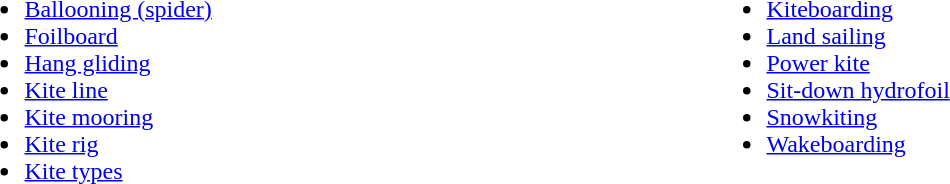<table>
<tr>
<td style="vertical-align:top; width:75%;"><br><ul><li><a href='#'>Ballooning (spider)</a></li><li><a href='#'>Foilboard</a></li><li><a href='#'>Hang gliding</a></li><li><a href='#'>Kite line</a></li><li><a href='#'>Kite mooring</a></li><li><a href='#'>Kite rig</a></li><li><a href='#'>Kite types</a></li></ul></td>
<td style="vertical-align:top; width:75%;"><br><ul><li><a href='#'>Kiteboarding</a></li><li><a href='#'>Land sailing</a></li><li><a href='#'>Power kite</a></li><li><a href='#'>Sit-down hydrofoil</a></li><li><a href='#'>Snowkiting</a></li><li><a href='#'>Wakeboarding</a></li></ul></td>
</tr>
</table>
